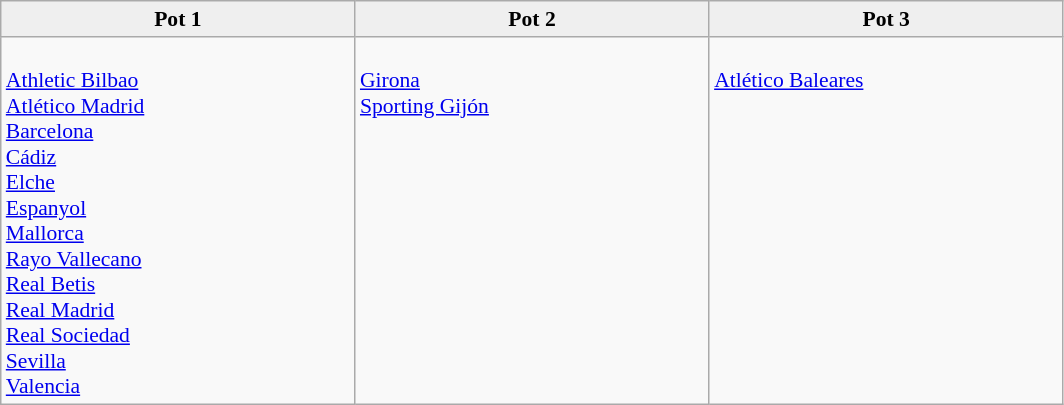<table class="wikitable" style="font-size:90%">
<tr bgcolor=#efefef align=center>
<td width=15%><strong>Pot 1</strong><br></td>
<td width=15%><strong>Pot 2</strong><br></td>
<td width=15%><strong>Pot 3</strong><br></td>
</tr>
<tr valign=top>
<td><br><a href='#'>Athletic Bilbao</a><br>
<a href='#'>Atlético Madrid</a><br>
<a href='#'>Barcelona</a><br>
<a href='#'>Cádiz</a><br>
<a href='#'>Elche</a><br>
<a href='#'>Espanyol</a><br>
<a href='#'>Mallorca</a><br>
<a href='#'>Rayo Vallecano</a><br>
<a href='#'>Real Betis</a><br>
<a href='#'>Real Madrid</a><br>
<a href='#'>Real Sociedad</a><br>
<a href='#'>Sevilla</a><br>
<a href='#'>Valencia</a></td>
<td><br><a href='#'>Girona</a><br>
<a href='#'>Sporting Gijón</a></td>
<td><br><a href='#'>Atlético Baleares</a></td>
</tr>
</table>
